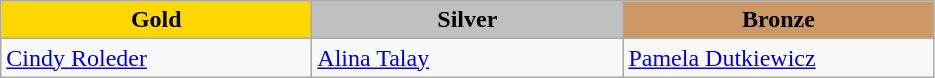<table class="wikitable" style="text-align:left">
<tr align="center">
<td width=200 bgcolor=gold><strong>Gold</strong></td>
<td width=200 bgcolor=silver><strong>Silver</strong></td>
<td width=200 bgcolor=CC9966><strong>Bronze</strong></td>
</tr>
<tr>
<td><a href='#'>Cindy Roleder</a><br><em></em></td>
<td><a href='#'>Alina Talay</a><br><em></em></td>
<td><a href='#'>Pamela Dutkiewicz</a><br><em></em></td>
</tr>
</table>
